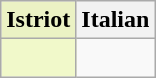<table class="wikitable">
<tr>
<th style="background:#EBF2C4">Istriot</th>
<th>Italian</th>
</tr>
<tr>
<td style="background:#F1F9CA; font-weight: bold;"><br></td>
<td><br></td>
</tr>
</table>
